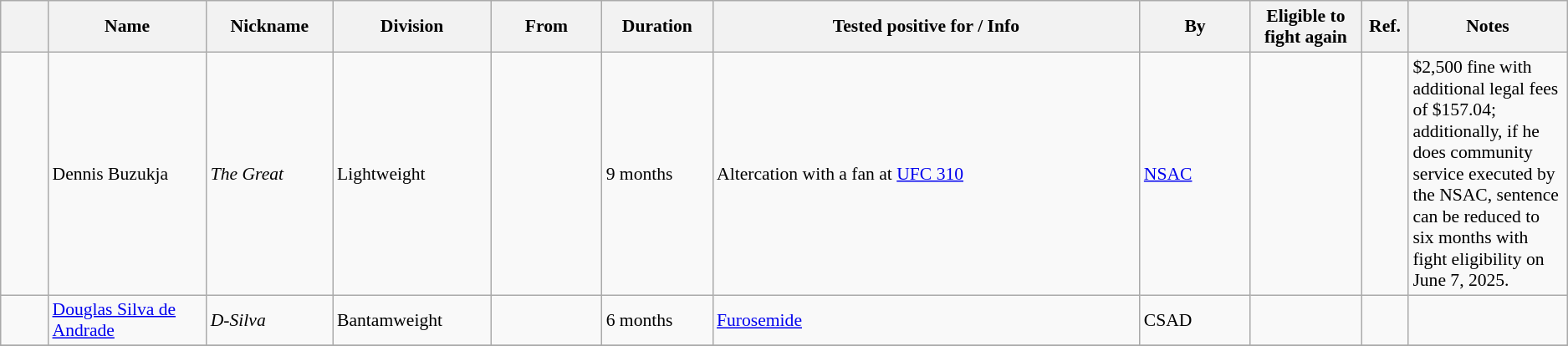<table class="sortable wikitable succession-box" style="font-size:90%">
<tr>
<th width=3%></th>
<th width=10%>Name</th>
<th width=8%>Nickname</th>
<th width=10%>Division</th>
<th width=7%>From</th>
<th width=7%>Duration</th>
<th width=27%>Tested positive for / Info</th>
<th width=7%>By</th>
<th width=7%>Eligible to <br>fight again</th>
<th width=3%>Ref.</th>
<th width=10%>Notes</th>
</tr>
<tr>
<td></td>
<td>Dennis Buzukja</td>
<td><em>The Great</em></td>
<td>Lightweight</td>
<td></td>
<td>9 months</td>
<td>Altercation with a fan at <a href='#'>UFC 310</a></td>
<td><a href='#'>NSAC</a></td>
<td></td>
<td></td>
<td>$2,500 fine with additional legal fees of $157.04; additionally, if he does community service executed by the NSAC, sentence can be reduced to six months with fight eligibility on June 7, 2025.</td>
</tr>
<tr>
<td></td>
<td><a href='#'>Douglas Silva de Andrade</a></td>
<td><em>D-Silva</em></td>
<td>Bantamweight</td>
<td></td>
<td>6 months</td>
<td><a href='#'>Furosemide</a></td>
<td>CSAD</td>
<td></td>
<td></td>
<td></td>
</tr>
<tr>
</tr>
</table>
